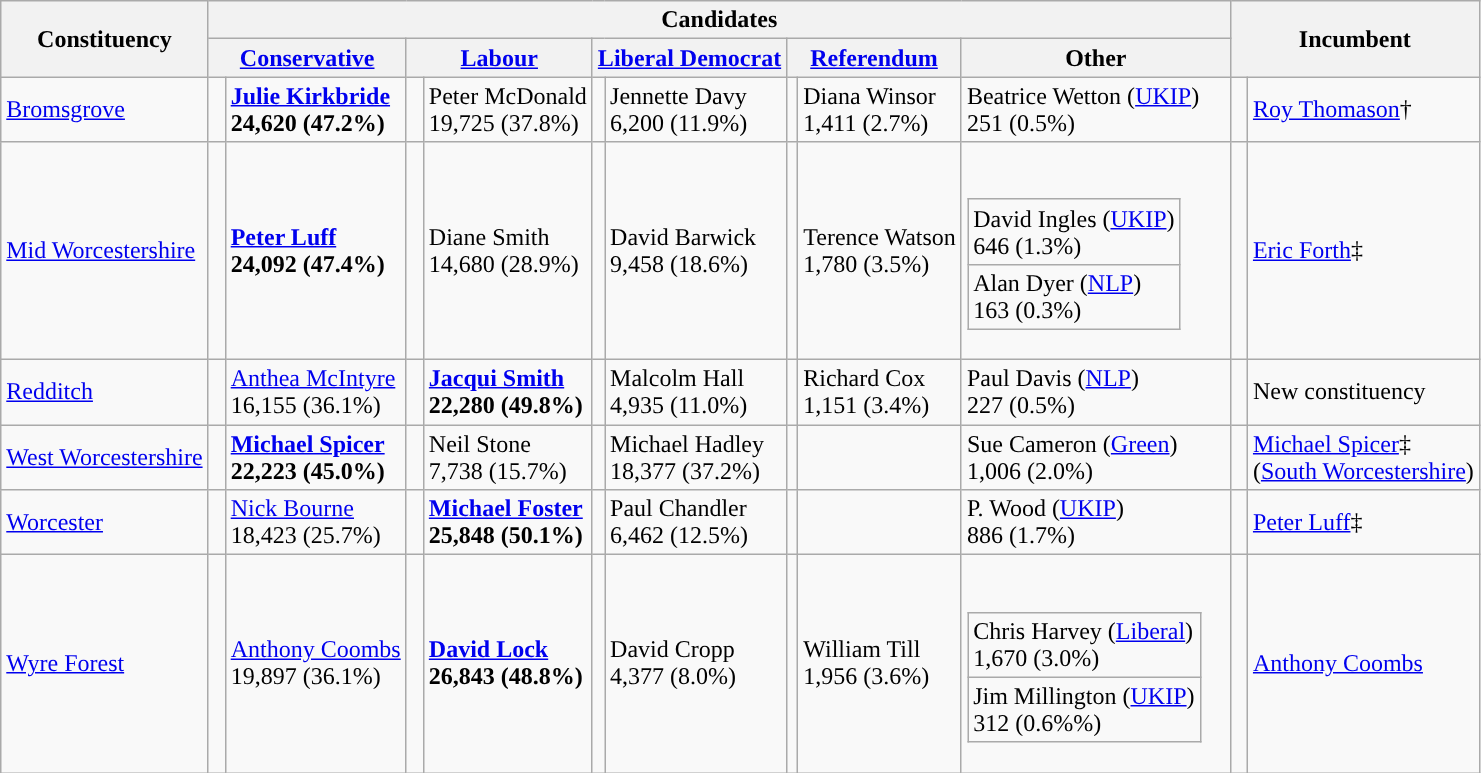<table class="wikitable">
<tr>
<th rowspan="2">Constituency</th>
<th colspan="9">Candidates</th>
<th colspan="2" rowspan="2">Incumbent</th>
</tr>
<tr>
<th colspan="2"><a href='#'>Conservative</a></th>
<th colspan="2"><a href='#'>Labour</a></th>
<th colspan="2"><a href='#'>Liberal Democrat</a></th>
<th colspan="2"><a href='#'>Referendum</a></th>
<th>Other</th>
</tr>
<tr>
<td><a href='#'>Bromsgrove</a></td>
<td style="color:inherit;background:"> </td>
<td><strong><a href='#'>Julie Kirkbride</a></strong><br><strong>24,620 (47.2%)</strong></td>
<td></td>
<td>Peter McDonald<br>19,725 (37.8%)</td>
<td></td>
<td>Jennette Davy<br>6,200 (11.9%)</td>
<td></td>
<td>Diana Winsor<br>1,411 (2.7%)</td>
<td>Beatrice Wetton (<a href='#'>UKIP</a>)<br>251 (0.5%)</td>
<td style="color:inherit;background:"> </td>
<td><a href='#'>Roy Thomason</a>†</td>
</tr>
<tr>
<td><a href='#'>Mid Worcestershire</a></td>
<td style="color:inherit;background:"> </td>
<td><strong><a href='#'>Peter Luff</a></strong><br><strong>24,092 (47.4%)</strong></td>
<td></td>
<td>Diane Smith<br>14,680 (28.9%)</td>
<td></td>
<td>David Barwick<br>9,458 (18.6%)</td>
<td></td>
<td>Terence Watson<br>1,780 (3.5%)</td>
<td><br><table class="wikitable">
<tr>
<td>David Ingles (<a href='#'>UKIP</a>)<br>646 (1.3%)</td>
</tr>
<tr>
<td>Alan Dyer (<a href='#'>NLP</a>)<br>163 (0.3%)</td>
</tr>
</table>
</td>
<td style="color:inherit;background:"> </td>
<td><a href='#'>Eric Forth</a>‡</td>
</tr>
<tr>
<td><a href='#'>Redditch</a></td>
<td></td>
<td><a href='#'>Anthea McIntyre</a><br>16,155 (36.1%)</td>
<td style="color:inherit;background:"> </td>
<td><strong><a href='#'>Jacqui Smith</a></strong><br><strong>22,280 (49.8%)</strong></td>
<td></td>
<td>Malcolm Hall<br>4,935 (11.0%)</td>
<td></td>
<td>Richard Cox<br>1,151 (3.4%)</td>
<td>Paul Davis (<a href='#'>NLP</a>)<br>227 (0.5%)</td>
<td></td>
<td>New constituency</td>
</tr>
<tr>
<td><a href='#'>West Worcestershire</a></td>
<td style="color:inherit;background:"> </td>
<td><strong><a href='#'>Michael Spicer</a></strong><br><strong>22,223 (45.0%)</strong></td>
<td></td>
<td>Neil Stone<br>7,738 (15.7%)</td>
<td></td>
<td>Michael Hadley<br>18,377 (37.2%)</td>
<td></td>
<td></td>
<td>Sue Cameron (<a href='#'>Green</a>)<br>1,006 (2.0%)</td>
<td style="color:inherit;background:"> </td>
<td><a href='#'>Michael Spicer</a>‡<br>(<a href='#'>South Worcestershire</a>)</td>
</tr>
<tr>
<td><a href='#'>Worcester</a></td>
<td></td>
<td><a href='#'>Nick Bourne</a><br>18,423 (25.7%)</td>
<td style="color:inherit;background:"> </td>
<td><strong><a href='#'>Michael Foster</a></strong><br><strong>25,848 (50.1%)</strong></td>
<td></td>
<td>Paul Chandler<br>6,462 (12.5%)</td>
<td></td>
<td></td>
<td>P. Wood (<a href='#'>UKIP</a>)<br>886 (1.7%)</td>
<td style="color:inherit;background:"> </td>
<td><a href='#'>Peter Luff</a>‡</td>
</tr>
<tr>
<td><a href='#'>Wyre Forest</a></td>
<td></td>
<td><a href='#'>Anthony Coombs</a><br>19,897 (36.1%)</td>
<td style="color:inherit;background:"> </td>
<td><strong><a href='#'>David Lock</a></strong><br><strong>26,843 (48.8%)</strong></td>
<td></td>
<td>David Cropp<br>4,377 (8.0%)</td>
<td></td>
<td>William Till<br>1,956 (3.6%)</td>
<td><br><table class="wikitable">
<tr>
<td>Chris Harvey (<a href='#'>Liberal</a>)<br>1,670 (3.0%)</td>
</tr>
<tr>
<td>Jim Millington (<a href='#'>UKIP</a>)<br>312 (0.6%%)</td>
</tr>
</table>
</td>
<td style="color:inherit;background:"> </td>
<td><a href='#'>Anthony Coombs</a></td>
</tr>
</table>
